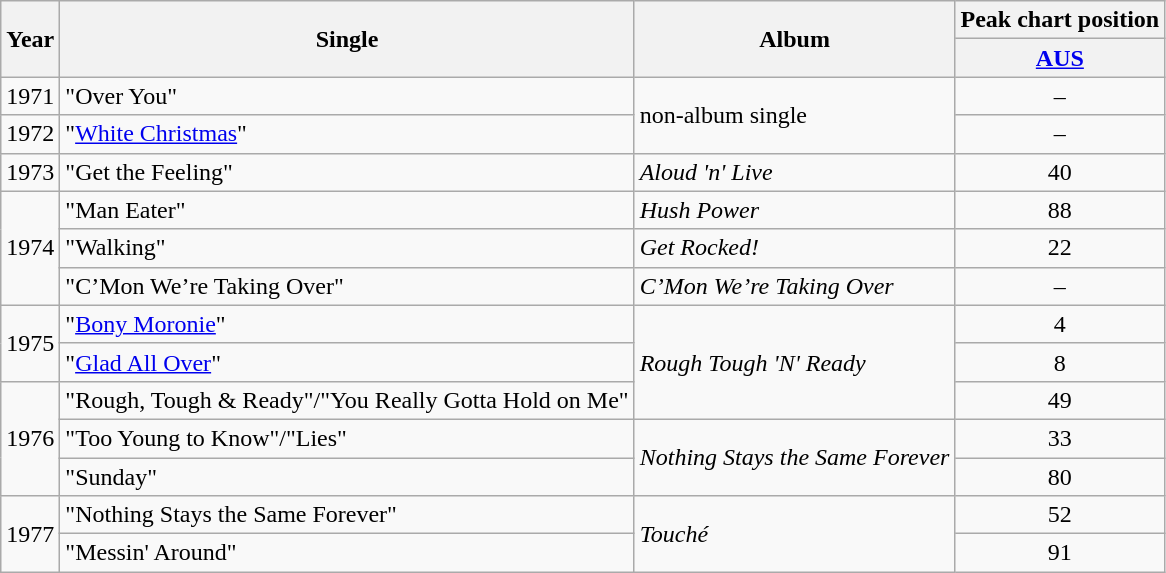<table class="wikitable">
<tr>
<th rowspan="2">Year</th>
<th rowspan="2">Single</th>
<th rowspan="2">Album</th>
<th colspan="1">Peak chart position</th>
</tr>
<tr>
<th><a href='#'>AUS</a></th>
</tr>
<tr>
<td rowspan="1">1971</td>
<td>"Over You"</td>
<td rowspan="2">non-album single</td>
<td align="center">–</td>
</tr>
<tr>
<td rowspan="1">1972</td>
<td>"<a href='#'>White Christmas</a>"</td>
<td align="center">–</td>
</tr>
<tr>
<td rowspan="1">1973</td>
<td>"Get the Feeling"</td>
<td rowspan="1"><em>Aloud 'n' Live</em></td>
<td align="center">40</td>
</tr>
<tr>
<td rowspan="3">1974</td>
<td>"Man Eater"</td>
<td rowspan="1"><em>Hush Power</em></td>
<td align="center">88</td>
</tr>
<tr>
<td>"Walking"</td>
<td rowspan="1"><em>Get Rocked!</em></td>
<td align="center">22</td>
</tr>
<tr>
<td>"C’Mon We’re Taking Over"</td>
<td rowspan="1"><em>C’Mon We’re Taking Over</em></td>
<td align="center">–</td>
</tr>
<tr>
<td rowspan="2">1975</td>
<td>"<a href='#'>Bony Moronie</a>"</td>
<td rowspan="3"><em>Rough Tough 'N' Ready</em></td>
<td align="center">4</td>
</tr>
<tr>
<td>"<a href='#'>Glad All Over</a>"</td>
<td align="center">8</td>
</tr>
<tr>
<td rowspan="3">1976</td>
<td>"Rough, Tough & Ready"/"You Really Gotta Hold on Me"</td>
<td align="center">49</td>
</tr>
<tr>
<td>"Too Young to Know"/"Lies"</td>
<td rowspan="2"><em>Nothing Stays the Same Forever</em></td>
<td align="center">33</td>
</tr>
<tr>
<td>"Sunday"</td>
<td align="center">80</td>
</tr>
<tr>
<td rowspan="2">1977</td>
<td>"Nothing Stays the Same Forever"</td>
<td rowspan="2"><em>Touché</em></td>
<td align="center">52</td>
</tr>
<tr>
<td>"Messin' Around"</td>
<td align="center">91</td>
</tr>
</table>
